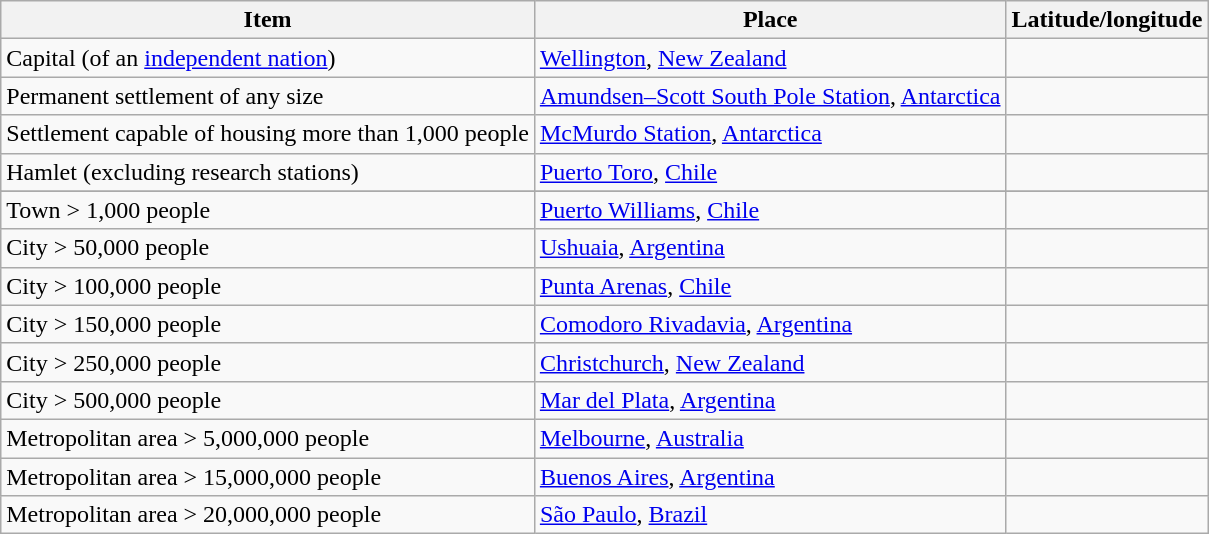<table class="wikitable sortable"  font-size:95%;">
<tr>
<th>Item</th>
<th>Place</th>
<th>Latitude/longitude</th>
</tr>
<tr>
<td>Capital (of an <a href='#'>independent nation</a>)</td>
<td> <a href='#'>Wellington</a>, <a href='#'>New Zealand</a></td>
<td></td>
</tr>
<tr>
<td>Permanent settlement of any size</td>
<td> <a href='#'>Amundsen–Scott South Pole Station</a>, <a href='#'>Antarctica</a></td>
<td></td>
</tr>
<tr>
<td>Settlement capable of housing more than 1,000 people</td>
<td> <a href='#'>McMurdo Station</a>, <a href='#'>Antarctica</a></td>
<td></td>
</tr>
<tr>
<td>Hamlet (excluding research stations)</td>
<td> <a href='#'>Puerto Toro</a>, <a href='#'>Chile</a></td>
<td></td>
</tr>
<tr>
</tr>
<tr>
<td>Town > 1,000 people</td>
<td> <a href='#'>Puerto Williams</a>, <a href='#'>Chile</a></td>
<td></td>
</tr>
<tr>
<td>City > 50,000 people</td>
<td> <a href='#'>Ushuaia</a>, <a href='#'>Argentina</a></td>
<td></td>
</tr>
<tr>
<td>City > 100,000 people</td>
<td> <a href='#'>Punta Arenas</a>, <a href='#'>Chile</a></td>
<td></td>
</tr>
<tr>
<td>City > 150,000 people</td>
<td> <a href='#'>Comodoro Rivadavia</a>, <a href='#'>Argentina</a></td>
<td></td>
</tr>
<tr>
<td>City > 250,000 people</td>
<td> <a href='#'>Christchurch</a>, <a href='#'>New Zealand</a></td>
<td></td>
</tr>
<tr>
<td>City > 500,000 people</td>
<td> <a href='#'>Mar del Plata</a>, <a href='#'>Argentina</a></td>
<td></td>
</tr>
<tr>
<td>Metropolitan area > 5,000,000 people</td>
<td> <a href='#'>Melbourne</a>, <a href='#'>Australia</a></td>
<td></td>
</tr>
<tr>
<td>Metropolitan area > 15,000,000 people</td>
<td> <a href='#'>Buenos Aires</a>, <a href='#'>Argentina</a></td>
<td></td>
</tr>
<tr>
<td>Metropolitan area > 20,000,000 people</td>
<td> <a href='#'>São Paulo</a>, <a href='#'>Brazil</a></td>
<td></td>
</tr>
</table>
